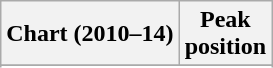<table class="wikitable sortable plainrowheaders">
<tr>
<th scope="col">Chart (2010–14)</th>
<th scope="col">Peak<br>position</th>
</tr>
<tr>
</tr>
<tr>
</tr>
<tr>
</tr>
<tr>
</tr>
<tr>
</tr>
<tr>
</tr>
<tr>
</tr>
<tr>
</tr>
<tr>
</tr>
<tr>
</tr>
<tr>
</tr>
</table>
